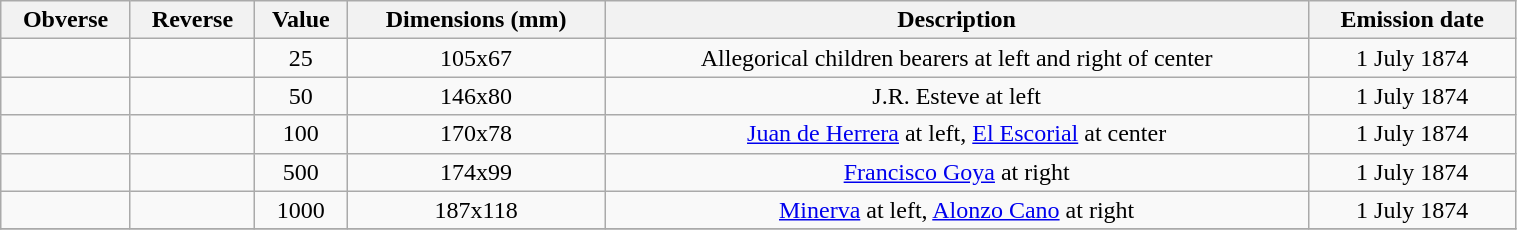<table class="wikitable" style="width: 80%; text-align: center;">
<tr>
<th scope="col">Obverse</th>
<th scope="col">Reverse</th>
<th scope="col">Value</th>
<th scope="col">Dimensions (mm)</th>
<th scope="col">Description</th>
<th scope="col">Emission date</th>
</tr>
<tr>
<td></td>
<td></td>
<td>25</td>
<td>105x67</td>
<td>Allegorical children bearers at left and right of center</td>
<td>1 July 1874</td>
</tr>
<tr>
<td></td>
<td></td>
<td>50</td>
<td>146x80</td>
<td>J.R. Esteve at left</td>
<td>1 July 1874</td>
</tr>
<tr>
<td></td>
<td></td>
<td>100</td>
<td>170x78</td>
<td><a href='#'>Juan de Herrera</a> at left, <a href='#'>El Escorial</a> at center</td>
<td>1 July 1874</td>
</tr>
<tr>
<td></td>
<td></td>
<td>500</td>
<td>174x99</td>
<td><a href='#'>Francisco Goya</a> at right</td>
<td>1 July 1874</td>
</tr>
<tr>
<td></td>
<td></td>
<td>1000</td>
<td>187x118</td>
<td><a href='#'>Minerva</a> at left, <a href='#'>Alonzo Cano</a> at right</td>
<td>1 July 1874</td>
</tr>
<tr>
</tr>
</table>
